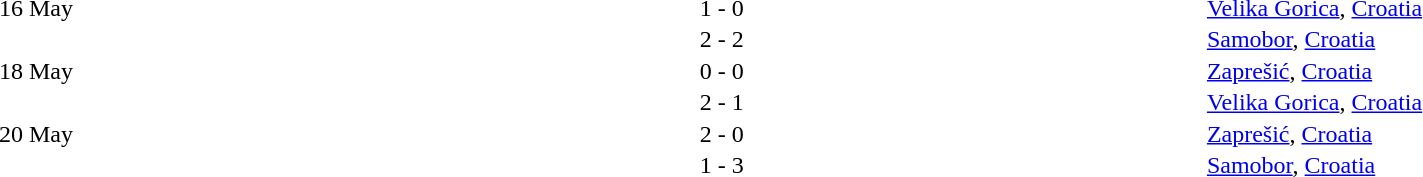<table cellspacing=1 width=85%>
<tr>
<th width=15%></th>
<th width=25%></th>
<th width=10%></th>
<th width=25%></th>
<th width=25%></th>
</tr>
<tr>
<td>16 May</td>
<td align=right></td>
<td align=center>1 - 0</td>
<td></td>
<td><a href='#'>Velika Gorica</a>, <a href='#'>Croatia</a></td>
</tr>
<tr>
<td></td>
<td align=right></td>
<td align=center>2 - 2</td>
<td></td>
<td><a href='#'>Samobor</a>, <a href='#'>Croatia</a></td>
</tr>
<tr>
<td>18 May</td>
<td align=right></td>
<td align=center>0 - 0</td>
<td></td>
<td><a href='#'>Zaprešić</a>, <a href='#'>Croatia</a></td>
</tr>
<tr>
<td></td>
<td align=right></td>
<td align=center>2 - 1</td>
<td></td>
<td><a href='#'>Velika Gorica</a>, <a href='#'>Croatia</a></td>
</tr>
<tr>
<td>20 May</td>
<td align=right></td>
<td align=center>2 - 0</td>
<td></td>
<td><a href='#'>Zaprešić</a>, <a href='#'>Croatia</a></td>
</tr>
<tr>
<td></td>
<td align=right></td>
<td align=center>1 - 3</td>
<td></td>
<td><a href='#'>Samobor</a>, <a href='#'>Croatia</a></td>
</tr>
</table>
